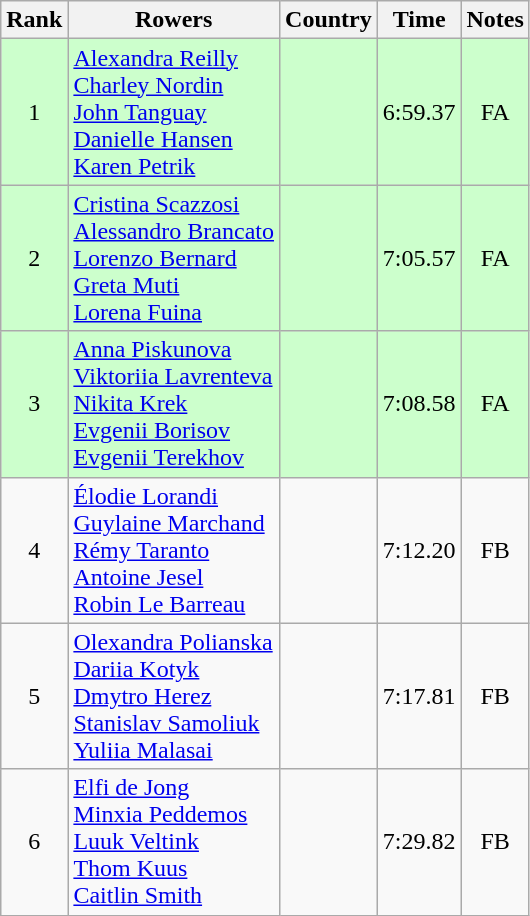<table class="wikitable" style="text-align:center">
<tr>
<th>Rank</th>
<th>Rowers</th>
<th>Country</th>
<th>Time</th>
<th>Notes</th>
</tr>
<tr bgcolor=ccffcc>
<td>1</td>
<td align="left"><a href='#'>Alexandra Reilly</a><br><a href='#'>Charley Nordin</a><br><a href='#'>John Tanguay</a><br><a href='#'>Danielle Hansen</a><br><a href='#'>Karen Petrik</a></td>
<td align="left"></td>
<td>6:59.37</td>
<td>FA</td>
</tr>
<tr bgcolor=ccffcc>
<td>2</td>
<td align="left"><a href='#'>Cristina Scazzosi</a><br><a href='#'>Alessandro Brancato</a><br><a href='#'>Lorenzo Bernard</a><br><a href='#'>Greta Muti</a><br><a href='#'>Lorena Fuina</a></td>
<td align="left"></td>
<td>7:05.57</td>
<td>FA</td>
</tr>
<tr bgcolor=ccffcc>
<td>3</td>
<td align="left"><a href='#'>Anna Piskunova</a><br><a href='#'>Viktoriia Lavrenteva</a><br><a href='#'>Nikita Krek</a><br><a href='#'>Evgenii Borisov</a><br><a href='#'>Evgenii Terekhov</a></td>
<td align="left"></td>
<td>7:08.58</td>
<td>FA</td>
</tr>
<tr>
<td>4</td>
<td align="left"><a href='#'>Élodie Lorandi</a><br><a href='#'>Guylaine Marchand</a><br><a href='#'>Rémy Taranto</a><br><a href='#'>Antoine Jesel</a><br><a href='#'>Robin Le Barreau</a></td>
<td align="left"></td>
<td>7:12.20</td>
<td>FB</td>
</tr>
<tr>
<td>5</td>
<td align="left"><a href='#'>Olexandra Polianska</a><br><a href='#'>Dariia Kotyk</a><br><a href='#'>Dmytro Herez</a><br><a href='#'>Stanislav Samoliuk</a><br><a href='#'>Yuliia Malasai</a></td>
<td align="left"></td>
<td>7:17.81</td>
<td>FB</td>
</tr>
<tr>
<td>6</td>
<td align="left"><a href='#'>Elfi de Jong</a><br><a href='#'>Minxia Peddemos</a><br><a href='#'>Luuk Veltink</a><br><a href='#'>Thom Kuus</a><br><a href='#'>Caitlin Smith</a></td>
<td align="left"></td>
<td>7:29.82</td>
<td>FB</td>
</tr>
</table>
